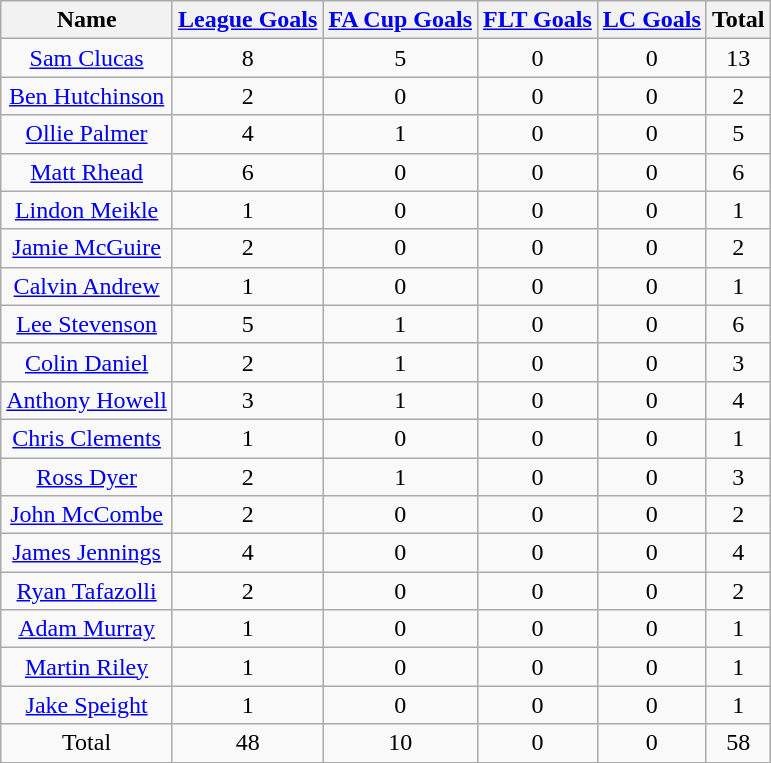<table class="wikitable" style="text-align:center">
<tr>
<th>Name</th>
<th><a href='#'>League Goals</a></th>
<th><a href='#'>FA Cup Goals</a></th>
<th><a href='#'>FLT Goals</a></th>
<th><a href='#'>LC Goals</a></th>
<th>Total</th>
</tr>
<tr>
<td><a href='#'>Sam Clucas</a></td>
<td>8</td>
<td>5</td>
<td>0</td>
<td>0</td>
<td>13</td>
</tr>
<tr>
<td><a href='#'>Ben Hutchinson</a></td>
<td>2</td>
<td>0</td>
<td>0</td>
<td>0</td>
<td>2</td>
</tr>
<tr>
<td><a href='#'>Ollie Palmer</a></td>
<td>4</td>
<td>1</td>
<td>0</td>
<td>0</td>
<td>5</td>
</tr>
<tr>
<td><a href='#'>Matt Rhead</a></td>
<td>6</td>
<td>0</td>
<td>0</td>
<td>0</td>
<td>6</td>
</tr>
<tr>
<td><a href='#'>Lindon Meikle</a></td>
<td>1</td>
<td>0</td>
<td>0</td>
<td>0</td>
<td>1</td>
</tr>
<tr>
<td><a href='#'>Jamie McGuire</a></td>
<td>2</td>
<td>0</td>
<td>0</td>
<td>0</td>
<td>2</td>
</tr>
<tr>
<td><a href='#'>Calvin Andrew</a></td>
<td>1</td>
<td>0</td>
<td>0</td>
<td>0</td>
<td>1</td>
</tr>
<tr>
<td><a href='#'>Lee Stevenson</a></td>
<td>5</td>
<td>1</td>
<td>0</td>
<td>0</td>
<td>6</td>
</tr>
<tr>
<td><a href='#'>Colin Daniel</a></td>
<td>2</td>
<td>1</td>
<td>0</td>
<td>0</td>
<td>3</td>
</tr>
<tr>
<td><a href='#'>Anthony Howell</a></td>
<td>3</td>
<td>1</td>
<td>0</td>
<td>0</td>
<td>4</td>
</tr>
<tr>
<td><a href='#'>Chris Clements</a></td>
<td>1</td>
<td>0</td>
<td>0</td>
<td>0</td>
<td>1</td>
</tr>
<tr>
<td><a href='#'>Ross Dyer</a></td>
<td>2</td>
<td>1</td>
<td>0</td>
<td>0</td>
<td>3</td>
</tr>
<tr>
<td><a href='#'>John McCombe</a></td>
<td>2</td>
<td>0</td>
<td>0</td>
<td>0</td>
<td>2</td>
</tr>
<tr>
<td><a href='#'>James Jennings</a></td>
<td>4</td>
<td>0</td>
<td>0</td>
<td>0</td>
<td>4</td>
</tr>
<tr>
<td><a href='#'>Ryan Tafazolli</a></td>
<td>2</td>
<td>0</td>
<td>0</td>
<td>0</td>
<td>2</td>
</tr>
<tr>
<td><a href='#'>Adam Murray</a></td>
<td>1</td>
<td>0</td>
<td>0</td>
<td>0</td>
<td>1</td>
</tr>
<tr>
<td><a href='#'>Martin Riley</a></td>
<td>1</td>
<td>0</td>
<td>0</td>
<td>0</td>
<td>1</td>
</tr>
<tr>
<td><a href='#'>Jake Speight</a></td>
<td>1</td>
<td>0</td>
<td>0</td>
<td>0</td>
<td>1</td>
</tr>
<tr>
<td>Total</td>
<td>48</td>
<td>10</td>
<td>0</td>
<td>0</td>
<td>58</td>
</tr>
</table>
